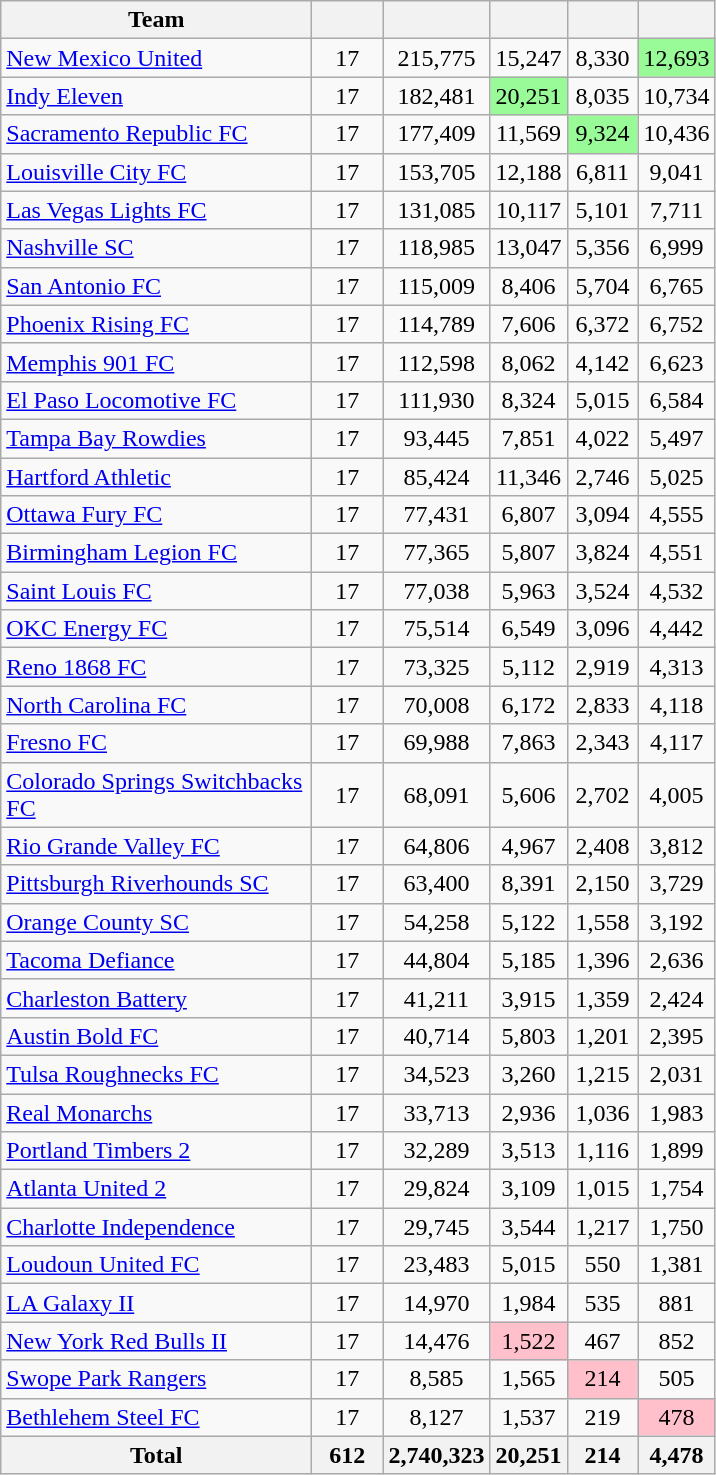<table class="wikitable sortable">
<tr>
<th width=200>Team</th>
<th width=40></th>
<th width=40></th>
<th width=40></th>
<th width=40></th>
<th width=40></th>
</tr>
<tr align=center>
<td align=left><a href='#'>New Mexico United</a></td>
<td>17</td>
<td>215,775</td>
<td>15,247</td>
<td>8,330</td>
<td bgcolor="#98fb98">12,693</td>
</tr>
<tr align=center>
<td align=left><a href='#'>Indy Eleven</a></td>
<td>17</td>
<td>182,481</td>
<td bgcolor="#98fb98">20,251</td>
<td>8,035</td>
<td>10,734</td>
</tr>
<tr align=center>
<td align=left><a href='#'>Sacramento Republic FC</a></td>
<td>17</td>
<td>177,409</td>
<td>11,569</td>
<td bgcolor="#98fb98">9,324</td>
<td>10,436</td>
</tr>
<tr align=center>
<td align=left><a href='#'>Louisville City FC</a></td>
<td>17</td>
<td>153,705</td>
<td>12,188</td>
<td>6,811</td>
<td>9,041</td>
</tr>
<tr align=center>
<td align=left><a href='#'>Las Vegas Lights FC</a></td>
<td>17</td>
<td>131,085</td>
<td>10,117</td>
<td>5,101</td>
<td>7,711</td>
</tr>
<tr align=center>
<td align=left><a href='#'>Nashville SC</a></td>
<td>17</td>
<td>118,985</td>
<td>13,047</td>
<td>5,356</td>
<td>6,999</td>
</tr>
<tr align=center>
<td align=left><a href='#'>San Antonio FC</a></td>
<td>17</td>
<td>115,009</td>
<td>8,406</td>
<td>5,704</td>
<td>6,765</td>
</tr>
<tr align=center>
<td align=left><a href='#'>Phoenix Rising FC</a></td>
<td>17</td>
<td>114,789</td>
<td>7,606</td>
<td>6,372</td>
<td>6,752</td>
</tr>
<tr align=center>
<td align=left><a href='#'>Memphis 901 FC</a></td>
<td>17</td>
<td>112,598</td>
<td>8,062</td>
<td>4,142</td>
<td>6,623</td>
</tr>
<tr align=center>
<td align=left><a href='#'>El Paso Locomotive FC</a></td>
<td>17</td>
<td>111,930</td>
<td>8,324</td>
<td>5,015</td>
<td>6,584</td>
</tr>
<tr align=center>
<td align=left><a href='#'>Tampa Bay Rowdies</a></td>
<td>17</td>
<td>93,445</td>
<td>7,851</td>
<td>4,022</td>
<td>5,497</td>
</tr>
<tr align=center>
<td align=left><a href='#'>Hartford Athletic</a></td>
<td>17</td>
<td>85,424</td>
<td>11,346</td>
<td>2,746</td>
<td>5,025</td>
</tr>
<tr align=center>
<td align=left><a href='#'>Ottawa Fury FC</a></td>
<td>17</td>
<td>77,431</td>
<td>6,807</td>
<td>3,094</td>
<td>4,555</td>
</tr>
<tr align=center>
<td align=left><a href='#'>Birmingham Legion FC</a></td>
<td>17</td>
<td>77,365</td>
<td>5,807</td>
<td>3,824</td>
<td>4,551</td>
</tr>
<tr align=center>
<td align=left><a href='#'>Saint Louis FC</a></td>
<td>17</td>
<td>77,038</td>
<td>5,963</td>
<td>3,524</td>
<td>4,532</td>
</tr>
<tr align=center>
<td align=left><a href='#'>OKC Energy FC</a></td>
<td>17</td>
<td>75,514</td>
<td>6,549</td>
<td>3,096</td>
<td>4,442</td>
</tr>
<tr align=center>
<td align=left><a href='#'>Reno 1868 FC</a></td>
<td>17</td>
<td>73,325</td>
<td>5,112</td>
<td>2,919</td>
<td>4,313</td>
</tr>
<tr align=center>
<td align=left><a href='#'>North Carolina FC</a></td>
<td>17</td>
<td>70,008</td>
<td>6,172</td>
<td>2,833</td>
<td>4,118</td>
</tr>
<tr align=center>
<td align=left><a href='#'>Fresno FC</a></td>
<td>17</td>
<td>69,988</td>
<td>7,863</td>
<td>2,343</td>
<td>4,117</td>
</tr>
<tr align=center>
<td align=left><a href='#'>Colorado Springs Switchbacks FC</a></td>
<td>17</td>
<td>68,091</td>
<td>5,606</td>
<td>2,702</td>
<td>4,005</td>
</tr>
<tr align=center>
<td align=left><a href='#'>Rio Grande Valley FC</a></td>
<td>17</td>
<td>64,806</td>
<td>4,967</td>
<td>2,408</td>
<td>3,812</td>
</tr>
<tr align=center>
<td align=left><a href='#'>Pittsburgh Riverhounds SC</a></td>
<td>17</td>
<td>63,400</td>
<td>8,391</td>
<td>2,150</td>
<td>3,729</td>
</tr>
<tr align=center>
<td align=left><a href='#'>Orange County SC</a></td>
<td>17</td>
<td>54,258</td>
<td>5,122</td>
<td>1,558</td>
<td>3,192</td>
</tr>
<tr align=center>
<td align=left><a href='#'>Tacoma Defiance</a></td>
<td>17</td>
<td>44,804</td>
<td>5,185</td>
<td>1,396</td>
<td>2,636</td>
</tr>
<tr align=center>
<td align=left><a href='#'>Charleston Battery</a></td>
<td>17</td>
<td>41,211</td>
<td>3,915</td>
<td>1,359</td>
<td>2,424</td>
</tr>
<tr align=center>
<td align=left><a href='#'>Austin Bold FC</a></td>
<td>17</td>
<td>40,714</td>
<td>5,803</td>
<td>1,201</td>
<td>2,395</td>
</tr>
<tr align=center>
<td align=left><a href='#'>Tulsa Roughnecks FC</a></td>
<td>17</td>
<td>34,523</td>
<td>3,260</td>
<td>1,215</td>
<td>2,031</td>
</tr>
<tr align=center>
<td align=left><a href='#'>Real Monarchs</a></td>
<td>17</td>
<td>33,713</td>
<td>2,936</td>
<td>1,036</td>
<td>1,983</td>
</tr>
<tr align=center>
<td align=left><a href='#'>Portland Timbers 2</a></td>
<td>17</td>
<td>32,289</td>
<td>3,513</td>
<td>1,116</td>
<td>1,899</td>
</tr>
<tr align=center>
<td align=left><a href='#'>Atlanta United 2</a></td>
<td>17</td>
<td>29,824</td>
<td>3,109</td>
<td>1,015</td>
<td>1,754</td>
</tr>
<tr align=center>
<td align=left><a href='#'>Charlotte Independence</a></td>
<td>17</td>
<td>29,745</td>
<td>3,544</td>
<td>1,217</td>
<td>1,750</td>
</tr>
<tr align=center>
<td align=left><a href='#'>Loudoun United FC</a></td>
<td>17</td>
<td>23,483</td>
<td>5,015</td>
<td>550</td>
<td>1,381</td>
</tr>
<tr align=center>
<td align=left><a href='#'>LA Galaxy II</a></td>
<td>17</td>
<td>14,970</td>
<td>1,984</td>
<td>535</td>
<td>881</td>
</tr>
<tr align=center>
<td align=left><a href='#'>New York Red Bulls II</a></td>
<td>17</td>
<td>14,476</td>
<td bgcolor="#ffc0cb">1,522</td>
<td>467</td>
<td>852</td>
</tr>
<tr align=center>
<td align=left><a href='#'>Swope Park Rangers</a></td>
<td>17</td>
<td>8,585</td>
<td>1,565</td>
<td bgcolor="#ffc0cb">214</td>
<td>505</td>
</tr>
<tr align=center>
<td align=left><a href='#'>Bethlehem Steel FC</a></td>
<td>17</td>
<td>8,127</td>
<td>1,537</td>
<td>219</td>
<td bgcolor="#ffc0cb">478</td>
</tr>
<tr align=center>
<th align=left>Total</th>
<th>612</th>
<th>2,740,323</th>
<th>20,251</th>
<th>214</th>
<th>4,478</th>
</tr>
</table>
